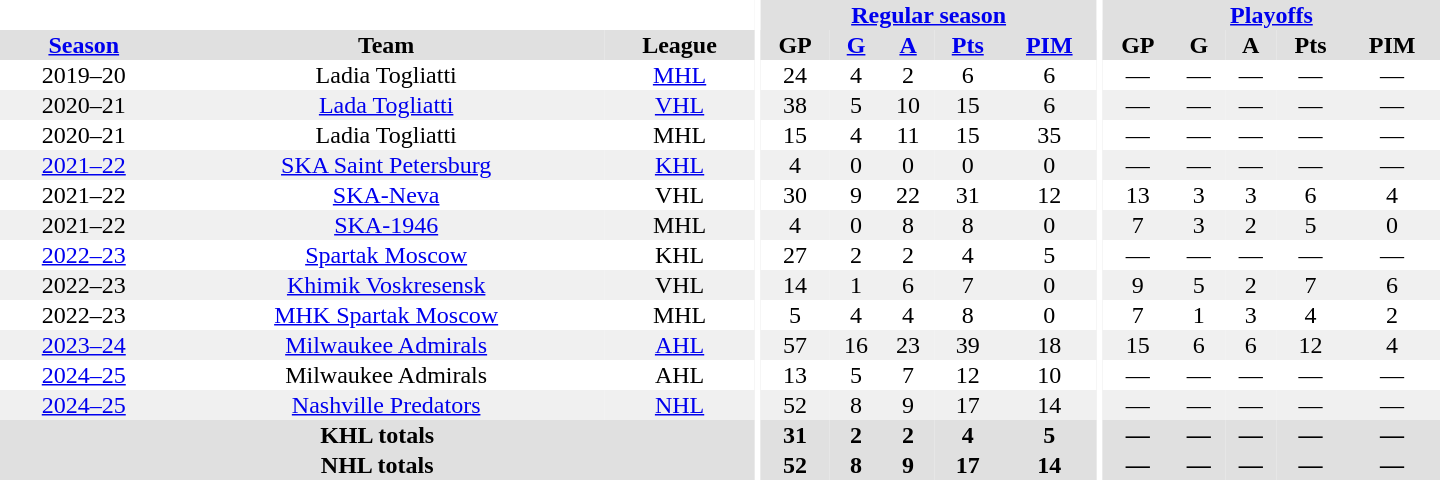<table border="0" cellpadding="1" cellspacing="0" style="text-align:center; width:60em">
<tr bgcolor="#e0e0e0">
<th colspan="3" bgcolor="#ffffff"></th>
<th rowspan="100" bgcolor="#ffffff"></th>
<th colspan="5"><a href='#'>Regular season</a></th>
<th rowspan="100" bgcolor="#ffffff"></th>
<th colspan="5"><a href='#'>Playoffs</a></th>
</tr>
<tr bgcolor="#e0e0e0">
<th><a href='#'>Season</a></th>
<th>Team</th>
<th>League</th>
<th>GP</th>
<th><a href='#'>G</a></th>
<th><a href='#'>A</a></th>
<th><a href='#'>Pts</a></th>
<th><a href='#'>PIM</a></th>
<th>GP</th>
<th>G</th>
<th>A</th>
<th>Pts</th>
<th>PIM</th>
</tr>
<tr>
<td>2019–20</td>
<td>Ladia Togliatti</td>
<td><a href='#'>MHL</a></td>
<td>24</td>
<td>4</td>
<td>2</td>
<td>6</td>
<td>6</td>
<td>—</td>
<td>—</td>
<td>—</td>
<td>—</td>
<td>—</td>
</tr>
<tr bgcolor="#f0f0f0">
<td 2020–21 VHL season>2020–21</td>
<td><a href='#'>Lada Togliatti</a></td>
<td><a href='#'>VHL</a></td>
<td>38</td>
<td>5</td>
<td>10</td>
<td>15</td>
<td>6</td>
<td>—</td>
<td>—</td>
<td>—</td>
<td>—</td>
<td>—</td>
</tr>
<tr>
<td>2020–21</td>
<td>Ladia Togliatti</td>
<td>MHL</td>
<td>15</td>
<td>4</td>
<td>11</td>
<td>15</td>
<td>35</td>
<td>—</td>
<td>—</td>
<td>—</td>
<td>—</td>
<td>—</td>
</tr>
<tr bgcolor="#f0f0f0">
<td><a href='#'>2021–22</a></td>
<td><a href='#'>SKA Saint Petersburg</a></td>
<td><a href='#'>KHL</a></td>
<td>4</td>
<td>0</td>
<td>0</td>
<td>0</td>
<td>0</td>
<td>—</td>
<td>—</td>
<td>—</td>
<td>—</td>
<td>—</td>
</tr>
<tr>
<td 2021–22 VHL season>2021–22</td>
<td><a href='#'>SKA-Neva</a></td>
<td>VHL</td>
<td>30</td>
<td>9</td>
<td>22</td>
<td>31</td>
<td>12</td>
<td>13</td>
<td>3</td>
<td>3</td>
<td>6</td>
<td>4</td>
</tr>
<tr bgcolor="#f0f0f0">
<td>2021–22</td>
<td><a href='#'>SKA-1946</a></td>
<td>MHL</td>
<td>4</td>
<td>0</td>
<td>8</td>
<td>8</td>
<td>0</td>
<td>7</td>
<td>3</td>
<td>2</td>
<td>5</td>
<td>0</td>
</tr>
<tr>
<td><a href='#'>2022–23</a></td>
<td><a href='#'>Spartak Moscow</a></td>
<td>KHL</td>
<td>27</td>
<td>2</td>
<td>2</td>
<td>4</td>
<td>5</td>
<td>—</td>
<td>—</td>
<td>—</td>
<td>—</td>
<td>—</td>
</tr>
<tr bgcolor="#f0f0f0">
<td 2022–23 VHL season>2022–23</td>
<td><a href='#'>Khimik Voskresensk</a></td>
<td>VHL</td>
<td>14</td>
<td>1</td>
<td>6</td>
<td>7</td>
<td>0</td>
<td>9</td>
<td>5</td>
<td>2</td>
<td>7</td>
<td>6</td>
</tr>
<tr>
<td>2022–23</td>
<td><a href='#'>MHK Spartak Moscow</a></td>
<td>MHL</td>
<td>5</td>
<td>4</td>
<td>4</td>
<td>8</td>
<td>0</td>
<td>7</td>
<td>1</td>
<td>3</td>
<td>4</td>
<td>2</td>
</tr>
<tr bgcolor="#f0f0f0">
<td><a href='#'>2023–24</a></td>
<td><a href='#'>Milwaukee Admirals</a></td>
<td><a href='#'>AHL</a></td>
<td>57</td>
<td>16</td>
<td>23</td>
<td>39</td>
<td>18</td>
<td>15</td>
<td>6</td>
<td>6</td>
<td>12</td>
<td>4</td>
</tr>
<tr>
<td><a href='#'>2024–25</a></td>
<td>Milwaukee Admirals</td>
<td>AHL</td>
<td>13</td>
<td>5</td>
<td>7</td>
<td>12</td>
<td>10</td>
<td>—</td>
<td>—</td>
<td>—</td>
<td>—</td>
<td>—</td>
</tr>
<tr bgcolor="#f0f0f0">
<td><a href='#'>2024–25</a></td>
<td><a href='#'>Nashville Predators</a></td>
<td><a href='#'>NHL</a></td>
<td>52</td>
<td>8</td>
<td>9</td>
<td>17</td>
<td>14</td>
<td>—</td>
<td>—</td>
<td>—</td>
<td>—</td>
<td>—</td>
</tr>
<tr bgcolor="#e0e0e0">
<th colspan="3">KHL totals</th>
<th>31</th>
<th>2</th>
<th>2</th>
<th>4</th>
<th>5</th>
<th>—</th>
<th>—</th>
<th>—</th>
<th>—</th>
<th>—</th>
</tr>
<tr bgcolor="#e0e0e0">
<th colspan="3">NHL totals</th>
<th>52</th>
<th>8</th>
<th>9</th>
<th>17</th>
<th>14</th>
<th>—</th>
<th>—</th>
<th>—</th>
<th>—</th>
<th>—</th>
</tr>
</table>
